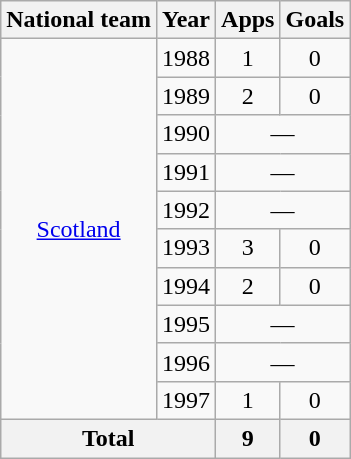<table class=wikitable style="text-align: center;">
<tr>
<th>National team</th>
<th>Year</th>
<th>Apps</th>
<th>Goals</th>
</tr>
<tr>
<td rowspan="10"><a href='#'>Scotland</a></td>
<td>1988</td>
<td>1</td>
<td>0</td>
</tr>
<tr>
<td>1989</td>
<td>2</td>
<td>0</td>
</tr>
<tr>
<td>1990</td>
<td colspan=2>—</td>
</tr>
<tr>
<td>1991</td>
<td colspan=2>—</td>
</tr>
<tr>
<td>1992</td>
<td colspan=2>—</td>
</tr>
<tr>
<td>1993</td>
<td>3</td>
<td>0</td>
</tr>
<tr>
<td>1994</td>
<td>2</td>
<td>0</td>
</tr>
<tr>
<td>1995</td>
<td colspan=2>—</td>
</tr>
<tr>
<td>1996</td>
<td colspan=2>—</td>
</tr>
<tr>
<td>1997</td>
<td>1</td>
<td>0</td>
</tr>
<tr>
<th colspan=2>Total</th>
<th>9</th>
<th>0</th>
</tr>
</table>
